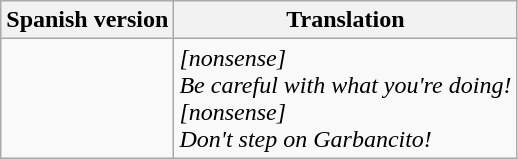<table class="wikitable">
<tr>
<th>Spanish version</th>
<th>Translation</th>
</tr>
<tr>
<td><br></td>
<td><em>[nonsense]</em><br><em>Be careful with what you're doing!</em><br><em>[nonsense]</em><br><em>Don't step on Garbancito!</em></td>
</tr>
</table>
